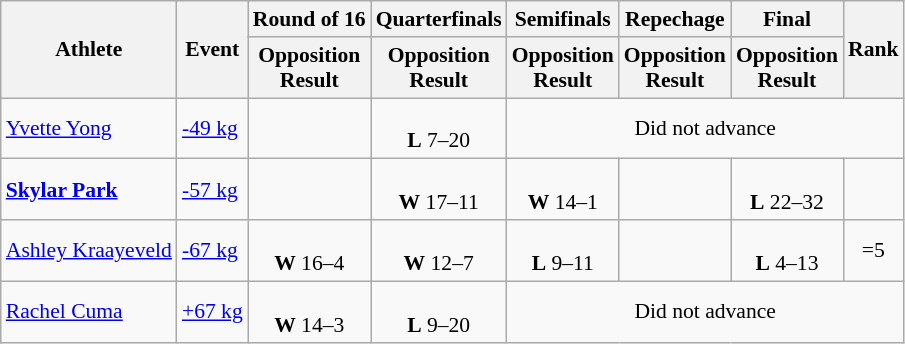<table class="wikitable" style="font-size:90%">
<tr>
<th rowspan="2">Athlete</th>
<th rowspan="2">Event</th>
<th>Round of 16</th>
<th>Quarterfinals</th>
<th>Semifinals</th>
<th>Repechage</th>
<th>Final</th>
<th rowspan="2">Rank</th>
</tr>
<tr>
<th>Opposition<br>Result</th>
<th>Opposition<br>Result</th>
<th>Opposition<br>Result</th>
<th>Opposition<br>Result</th>
<th>Opposition<br>Result</th>
</tr>
<tr align=center>
<td align=left><a href='#'>Yvette Yong</a></td>
<td align=left><a href='#'>-49 kg</a></td>
<td></td>
<td><br><strong>L</strong> 7–20</td>
<td colspan=4>Did not advance</td>
</tr>
<tr align=center>
<td align=left><strong><a href='#'>Skylar Park</a></strong></td>
<td align=left><a href='#'>-57 kg</a></td>
<td></td>
<td><br><strong>W</strong> 17–11</td>
<td><br><strong>W</strong> 14–1</td>
<td></td>
<td><br><strong>L</strong> 22–32</td>
<td></td>
</tr>
<tr align=center>
<td align=left><a href='#'>Ashley Kraayeveld</a></td>
<td align=left><a href='#'>-67 kg</a></td>
<td><br><strong>W</strong> 16–4</td>
<td><br><strong>W</strong> 12–7</td>
<td><br><strong>L</strong> 9–11</td>
<td></td>
<td><br><strong>L</strong> 4–13</td>
<td>=5</td>
</tr>
<tr align=center>
<td align=left><a href='#'>Rachel Cuma</a></td>
<td align=left><a href='#'>+67 kg</a></td>
<td><br><strong>W</strong> 14–3</td>
<td><br><strong>L</strong> 9–20</td>
<td colspan=4>Did not advance</td>
</tr>
</table>
